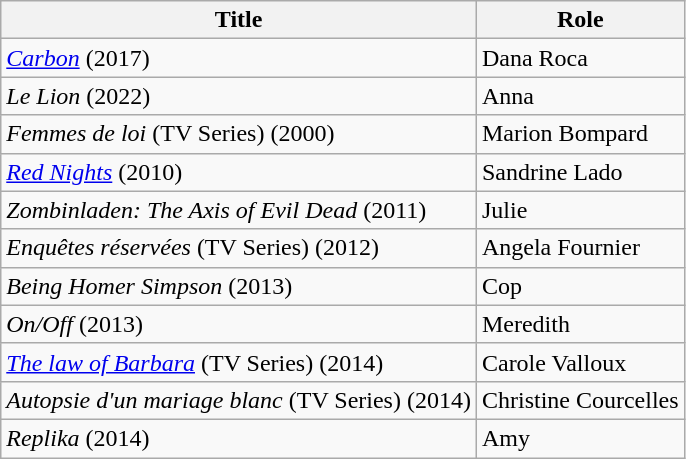<table class="wikitable">
<tr>
<th>Title</th>
<th>Role</th>
</tr>
<tr>
<td><em><a href='#'>Carbon</a></em> (2017)</td>
<td>Dana Roca</td>
</tr>
<tr>
<td><em>Le Lion</em> (2022)</td>
<td>Anna</td>
</tr>
<tr>
<td><em>Femmes de loi</em>  (TV Series) (2000)</td>
<td>Marion Bompard</td>
</tr>
<tr>
<td><em><a href='#'>Red Nights</a></em> (2010)</td>
<td>Sandrine Lado</td>
</tr>
<tr>
<td><em>Zombinladen: The Axis of Evil Dead</em> (2011)</td>
<td>Julie</td>
</tr>
<tr>
<td><em>Enquêtes réservées</em> (TV Series) (2012)</td>
<td>Angela Fournier</td>
</tr>
<tr>
<td><em>Being Homer Simpson</em> (2013)</td>
<td>Cop</td>
</tr>
<tr>
<td><em>On/Off</em> (2013)</td>
<td>Meredith</td>
</tr>
<tr>
<td><em><a href='#'>The law of Barbara</a></em> (TV Series) (2014)</td>
<td>Carole Valloux</td>
</tr>
<tr>
<td><em>Autopsie d'un mariage blanc</em> (TV Series) (2014)</td>
<td>Christine Courcelles</td>
</tr>
<tr>
<td><em>Replika</em> (2014)</td>
<td>Amy</td>
</tr>
</table>
